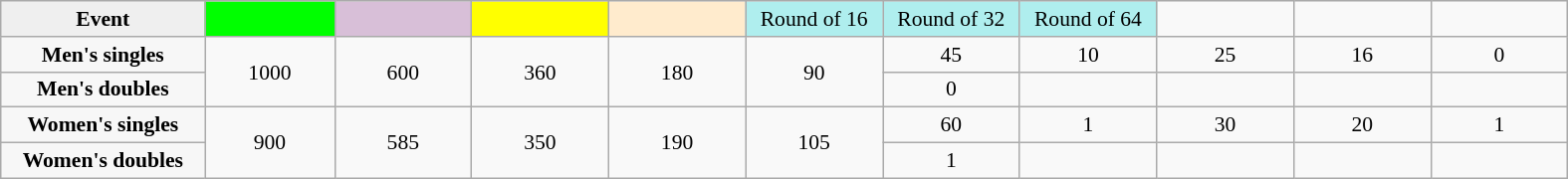<table class=wikitable style=font-size:90%;text-align:center>
<tr>
<td style="width:130px; background:#efefef;"><strong>Event</strong></td>
<td style="width:80px; background:lime;"></td>
<td style="width:85px; background:thistle;"></td>
<td style="width:85px; background:#ff0;"></td>
<td style="width:85px; background:#ffebcd;"></td>
<td style="width:85px; background:#afeeee;">Round of 16</td>
<td style="width:85px; background:#afeeee;">Round of 32</td>
<td style="width:85px; background:#afeeee;">Round of 64</td>
<td width=85></td>
<td width=85></td>
<td width=85></td>
</tr>
<tr>
<th style="background:#f7f7f7;">Men's singles</th>
<td rowspan=2>1000</td>
<td rowspan=2>600</td>
<td rowspan=2>360</td>
<td rowspan=2>180</td>
<td rowspan=2>90</td>
<td>45</td>
<td>10</td>
<td>25</td>
<td>16</td>
<td>0</td>
</tr>
<tr>
<th style="background:#f7f7f7;">Men's doubles</th>
<td>0</td>
<td></td>
<td></td>
<td></td>
<td></td>
</tr>
<tr>
<th style="background:#f7f7f7;">Women's singles</th>
<td rowspan=2>900</td>
<td rowspan=2>585</td>
<td rowspan=2>350</td>
<td rowspan=2>190</td>
<td rowspan=2>105</td>
<td>60</td>
<td>1</td>
<td>30</td>
<td>20</td>
<td>1</td>
</tr>
<tr>
<th style="background:#f7f7f7;">Women's doubles</th>
<td>1</td>
<td></td>
<td></td>
<td></td>
<td></td>
</tr>
</table>
